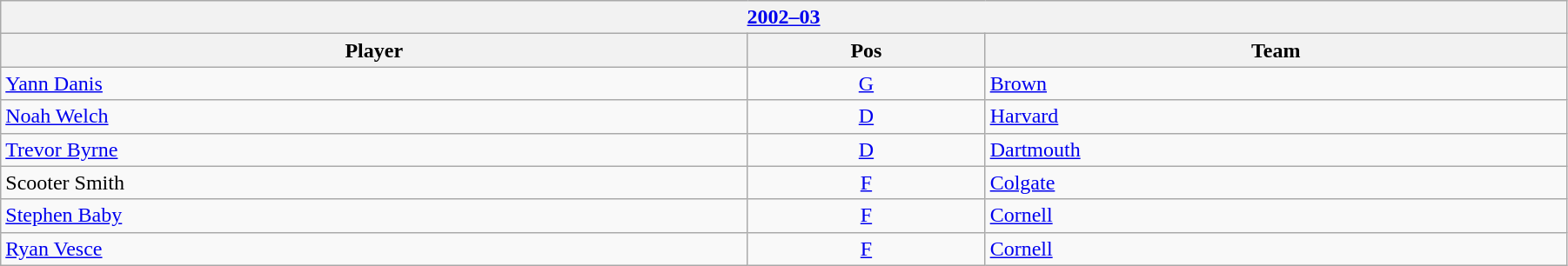<table class="wikitable" width=95%>
<tr>
<th colspan=3><a href='#'>2002–03</a></th>
</tr>
<tr>
<th>Player</th>
<th>Pos</th>
<th>Team</th>
</tr>
<tr>
<td><a href='#'>Yann Danis</a></td>
<td align=center><a href='#'>G</a></td>
<td><a href='#'>Brown</a></td>
</tr>
<tr>
<td><a href='#'>Noah Welch</a></td>
<td align=center><a href='#'>D</a></td>
<td><a href='#'>Harvard</a></td>
</tr>
<tr>
<td><a href='#'>Trevor Byrne</a></td>
<td align=center><a href='#'>D</a></td>
<td><a href='#'>Dartmouth</a></td>
</tr>
<tr>
<td>Scooter Smith</td>
<td align=center><a href='#'>F</a></td>
<td><a href='#'>Colgate</a></td>
</tr>
<tr>
<td><a href='#'>Stephen Baby</a></td>
<td align=center><a href='#'>F</a></td>
<td><a href='#'>Cornell</a></td>
</tr>
<tr>
<td><a href='#'>Ryan Vesce</a></td>
<td align=center><a href='#'>F</a></td>
<td><a href='#'>Cornell</a></td>
</tr>
</table>
